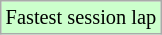<table class="wikitable sortable" style="font-size: 85%;">
<tr style="background:#ccffcc;">
<td>Fastest session lap</td>
</tr>
</table>
